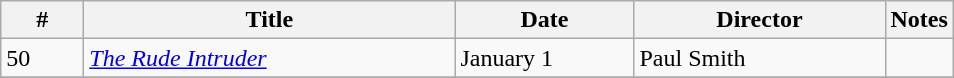<table class="wikitable">
<tr>
<th style="width:3em">#</th>
<th style="width:15em">Title</th>
<th style="width:7em">Date</th>
<th style="width:10em">Director</th>
<th>Notes</th>
</tr>
<tr>
<td>50</td>
<td><em><a href='#'>The Rude Intruder</a></em></td>
<td>January 1</td>
<td>Paul Smith</td>
<td></td>
</tr>
<tr>
</tr>
</table>
